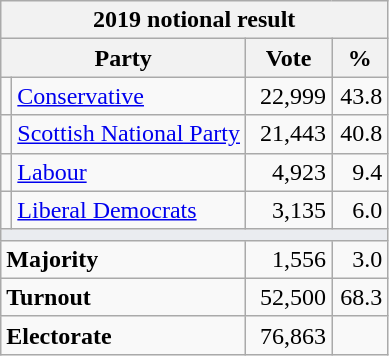<table class="wikitable">
<tr>
<th colspan="4">2019 notional result  </th>
</tr>
<tr>
<th bgcolor="#DDDDFF" width="130px" colspan="2">Party</th>
<th bgcolor="#DDDDFF" width="50px">Vote</th>
<th bgcolor="#DDDDFF" width="30px">%</th>
</tr>
<tr>
<td></td>
<td><a href='#'>Conservative</a></td>
<td align="right">22,999</td>
<td align="right">43.8</td>
</tr>
<tr>
<td></td>
<td><a href='#'>Scottish National Party</a></td>
<td align=right>21,443</td>
<td align=right>40.8</td>
</tr>
<tr>
<td></td>
<td><a href='#'>Labour</a></td>
<td align=right>4,923</td>
<td align=right>9.4</td>
</tr>
<tr>
<td></td>
<td><a href='#'>Liberal Democrats</a></td>
<td align=right>3,135</td>
<td align=right>6.0</td>
</tr>
<tr>
<td colspan="4" bgcolor="#EAECF0"></td>
</tr>
<tr>
<td colspan="2"><strong>Majority</strong></td>
<td align="right">1,556</td>
<td align="right">3.0</td>
</tr>
<tr>
<td colspan="2"><strong>Turnout</strong></td>
<td align="right">52,500</td>
<td align="right">68.3</td>
</tr>
<tr>
<td colspan="2"><strong>Electorate</strong></td>
<td align=right>76,863</td>
</tr>
</table>
